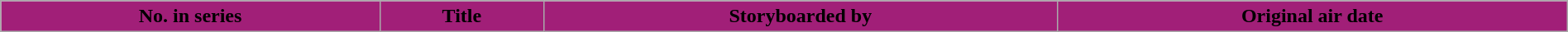<table class="wikitable plainrowheaders" style="width:100%; background:#FFFFFF;">
<tr>
<th style="background:#A11F78;">No. in series</th>
<th style="background:#A11F78;">Title</th>
<th style="background:#A11F78;">Storyboarded by</th>
<th style="background:#A11F78;">Original air date<br>
























</th>
</tr>
</table>
